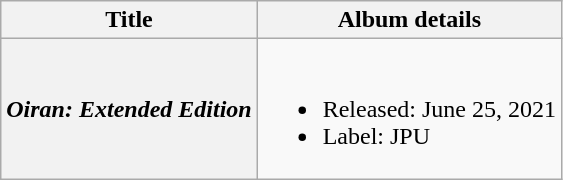<table class="wikitable plainrowheaders">
<tr>
<th scope="col">Title</th>
<th scope="col">Album details</th>
</tr>
<tr>
<th scope="row"><em>Oiran: Extended Edition</em></th>
<td><br><ul><li>Released: June 25, 2021</li><li>Label: JPU</li></ul></td>
</tr>
</table>
